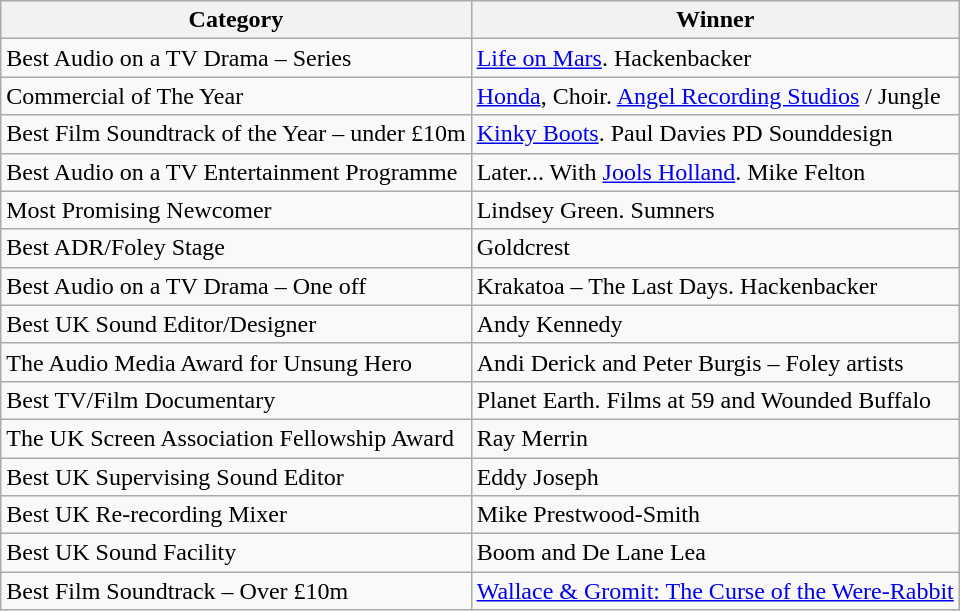<table class="wikitable">
<tr>
<th>Category</th>
<th>Winner</th>
</tr>
<tr>
<td>Best Audio on a TV Drama – Series</td>
<td><a href='#'>Life on Mars</a>. Hackenbacker</td>
</tr>
<tr>
<td>Commercial of The Year</td>
<td><a href='#'>Honda</a>, Choir. <a href='#'>Angel Recording Studios</a> / Jungle</td>
</tr>
<tr>
<td>Best Film Soundtrack of the Year – under £10m</td>
<td><a href='#'>Kinky Boots</a>. Paul Davies PD Sounddesign</td>
</tr>
<tr>
<td>Best Audio on a TV Entertainment Programme</td>
<td>Later... With <a href='#'>Jools Holland</a>. Mike Felton</td>
</tr>
<tr>
<td>Most Promising Newcomer</td>
<td>Lindsey Green. Sumners</td>
</tr>
<tr>
<td>Best ADR/Foley Stage</td>
<td>Goldcrest</td>
</tr>
<tr>
<td>Best Audio on a TV Drama – One off</td>
<td>Krakatoa – The Last Days. Hackenbacker</td>
</tr>
<tr>
<td>Best UK Sound Editor/Designer</td>
<td>Andy Kennedy</td>
</tr>
<tr>
<td>The Audio Media Award for Unsung Hero</td>
<td>Andi Derick and Peter Burgis – Foley artists</td>
</tr>
<tr>
<td>Best TV/Film Documentary</td>
<td>Planet Earth. Films at 59 and Wounded Buffalo</td>
</tr>
<tr>
<td>The UK Screen Association Fellowship Award</td>
<td>Ray Merrin</td>
</tr>
<tr>
<td>Best UK Supervising Sound Editor</td>
<td>Eddy Joseph</td>
</tr>
<tr>
<td>Best UK Re-recording Mixer</td>
<td>Mike Prestwood-Smith</td>
</tr>
<tr>
<td>Best UK Sound Facility</td>
<td>Boom and De Lane Lea</td>
</tr>
<tr>
<td>Best Film Soundtrack – Over £10m</td>
<td><a href='#'>Wallace & Gromit: The Curse of the Were-Rabbit</a></td>
</tr>
</table>
